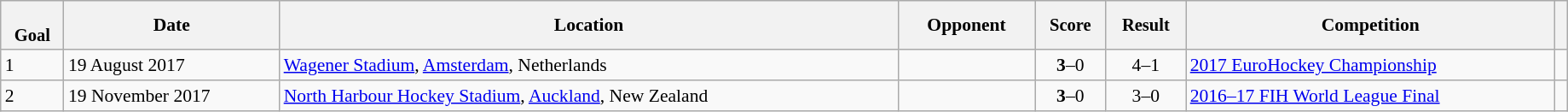<table class="wikitable sortable" style="font-size:90%" width=97%>
<tr>
<th style="font-size:95%;" data-sort-type=number><br>Goal</th>
<th align=center>Date</th>
<th>Location</th>
<th width=100>Opponent</th>
<th data-sort-type="number" style="font-size:95%">Score</th>
<th data-sort-type="number" style="font-size:95%">Result</th>
<th>Competition</th>
<th></th>
</tr>
<tr>
<td>1</td>
<td>19 August 2017</td>
<td><a href='#'>Wagener Stadium</a>, <a href='#'>Amsterdam</a>, Netherlands</td>
<td></td>
<td align="center"><strong>3</strong>–0</td>
<td align="center">4–1</td>
<td><a href='#'>2017 EuroHockey Championship</a></td>
<td></td>
</tr>
<tr>
<td>2</td>
<td>19 November 2017</td>
<td><a href='#'>North Harbour Hockey Stadium</a>, <a href='#'>Auckland</a>, New Zealand</td>
<td></td>
<td align="center"><strong>3</strong>–0</td>
<td align="center">3–0</td>
<td><a href='#'>2016–17 FIH World League Final</a></td>
<td></td>
</tr>
</table>
